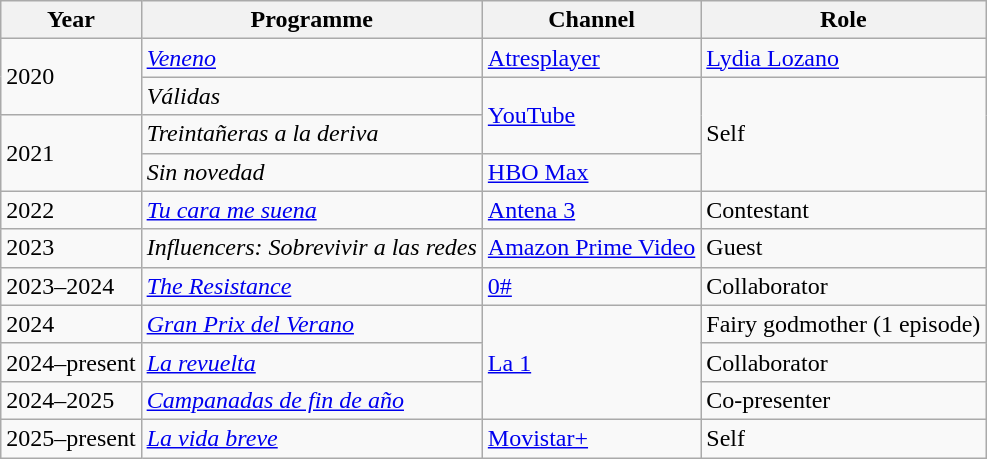<table class="wikitable">
<tr>
<th>Year</th>
<th>Programme</th>
<th>Channel</th>
<th>Role</th>
</tr>
<tr>
<td rowspan="2">2020</td>
<td><a href='#'><em>Veneno</em></a></td>
<td><a href='#'>Atresplayer</a></td>
<td><a href='#'>Lydia Lozano</a></td>
</tr>
<tr>
<td><em>Válidas</em></td>
<td rowspan="2"><a href='#'>YouTube</a></td>
<td rowspan="3">Self</td>
</tr>
<tr>
<td rowspan="2">2021</td>
<td><em>Treintañeras a la deriva</em></td>
</tr>
<tr>
<td><em>Sin novedad</em></td>
<td><a href='#'>HBO Max</a></td>
</tr>
<tr>
<td>2022</td>
<td><a href='#'><em>Tu cara me suena</em></a></td>
<td><a href='#'>Antena 3</a></td>
<td>Contestant</td>
</tr>
<tr>
<td>2023</td>
<td><em>Influencers: Sobrevivir a las redes</em></td>
<td><a href='#'>Amazon Prime Video</a></td>
<td>Guest</td>
</tr>
<tr>
<td>2023–2024</td>
<td><a href='#'><em>The Resistance</em></a></td>
<td><a href='#'>0#</a></td>
<td>Collaborator</td>
</tr>
<tr>
<td>2024</td>
<td><em><a href='#'>Gran Prix del Verano</a></em></td>
<td rowspan="3"><a href='#'>La 1</a></td>
<td>Fairy godmother (1 episode)</td>
</tr>
<tr>
<td>2024–present</td>
<td><a href='#'><em>La revuelta</em></a></td>
<td>Collaborator</td>
</tr>
<tr>
<td>2024–2025</td>
<td><a href='#'><em>Campanadas de fin de año</em></a></td>
<td>Co-presenter</td>
</tr>
<tr>
<td>2025–present</td>
<td><a href='#'><em>La vida breve</em></a></td>
<td><a href='#'>Movistar+</a></td>
<td>Self</td>
</tr>
</table>
